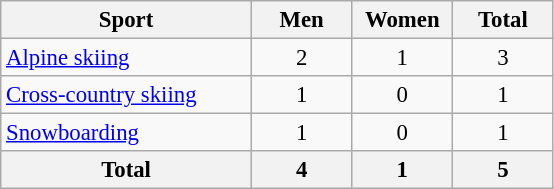<table class="wikitable" style="text-align:center; font-size: 95%">
<tr>
<th width=160>Sport</th>
<th width=60>Men</th>
<th width=60>Women</th>
<th width=60>Total</th>
</tr>
<tr>
<td align=left><a href='#'>Alpine skiing</a></td>
<td>2</td>
<td>1</td>
<td>3</td>
</tr>
<tr>
<td align=left><a href='#'>Cross-country skiing</a></td>
<td>1</td>
<td>0</td>
<td>1</td>
</tr>
<tr>
<td align=left><a href='#'>Snowboarding</a></td>
<td>1</td>
<td>0</td>
<td>1</td>
</tr>
<tr>
<th>Total</th>
<th>4</th>
<th>1</th>
<th>5</th>
</tr>
</table>
